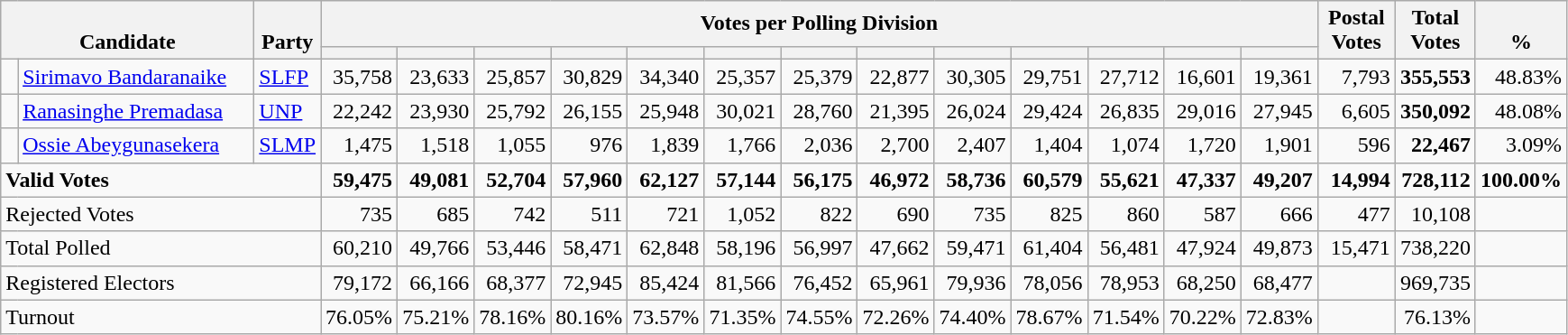<table class="wikitable" border="1" style="text-align:right;">
<tr>
<th align=left valign=bottom rowspan=2 colspan="2" width="180">Candidate</th>
<th align=left valign=bottom rowspan=2 width="40">Party</th>
<th colspan=13>Votes per Polling Division</th>
<th align=center valign=bottom rowspan=2 width="50">Postal<br>Votes</th>
<th align=center valign=bottom rowspan=2 width="50">Total Votes</th>
<th align=center valign=bottom rowspan=2 width="50">%</th>
</tr>
<tr>
<th></th>
<th></th>
<th></th>
<th></th>
<th></th>
<th></th>
<th></th>
<th></th>
<th></th>
<th></th>
<th></th>
<th></th>
<th></th>
</tr>
<tr>
<td bgcolor=> </td>
<td align=left><a href='#'>Sirimavo Bandaranaike</a></td>
<td align=left><a href='#'>SLFP</a></td>
<td>35,758</td>
<td>23,633</td>
<td>25,857</td>
<td>30,829</td>
<td>34,340</td>
<td>25,357</td>
<td>25,379</td>
<td>22,877</td>
<td>30,305</td>
<td>29,751</td>
<td>27,712</td>
<td>16,601</td>
<td>19,361</td>
<td>7,793</td>
<td><strong>355,553</strong></td>
<td>48.83%</td>
</tr>
<tr>
<td bgcolor=> </td>
<td align=left><a href='#'>Ranasinghe Premadasa</a></td>
<td align=left><a href='#'>UNP</a></td>
<td>22,242</td>
<td>23,930</td>
<td>25,792</td>
<td>26,155</td>
<td>25,948</td>
<td>30,021</td>
<td>28,760</td>
<td>21,395</td>
<td>26,024</td>
<td>29,424</td>
<td>26,835</td>
<td>29,016</td>
<td>27,945</td>
<td>6,605</td>
<td><strong>350,092</strong></td>
<td>48.08%</td>
</tr>
<tr>
<td bgcolor=> </td>
<td align=left><a href='#'>Ossie Abeygunasekera</a></td>
<td align=left><a href='#'>SLMP</a></td>
<td>1,475</td>
<td>1,518</td>
<td>1,055</td>
<td>976</td>
<td>1,839</td>
<td>1,766</td>
<td>2,036</td>
<td>2,700</td>
<td>2,407</td>
<td>1,404</td>
<td>1,074</td>
<td>1,720</td>
<td>1,901</td>
<td>596</td>
<td><strong>22,467</strong></td>
<td>3.09%</td>
</tr>
<tr>
<td align=left colspan=3><strong>Valid Votes</strong></td>
<td><strong>59,475</strong></td>
<td><strong>49,081</strong></td>
<td><strong>52,704</strong></td>
<td><strong>57,960</strong></td>
<td><strong>62,127</strong></td>
<td><strong>57,144</strong></td>
<td><strong>56,175</strong></td>
<td><strong>46,972</strong></td>
<td><strong>58,736</strong></td>
<td><strong>60,579</strong></td>
<td><strong>55,621</strong></td>
<td><strong>47,337</strong></td>
<td><strong>49,207</strong></td>
<td><strong>14,994</strong></td>
<td><strong>728,112</strong></td>
<td><strong>100.00%</strong></td>
</tr>
<tr>
<td align=left colspan=3>Rejected Votes</td>
<td>735</td>
<td>685</td>
<td>742</td>
<td>511</td>
<td>721</td>
<td>1,052</td>
<td>822</td>
<td>690</td>
<td>735</td>
<td>825</td>
<td>860</td>
<td>587</td>
<td>666</td>
<td>477</td>
<td>10,108</td>
<td></td>
</tr>
<tr>
<td align=left colspan=3>Total Polled</td>
<td>60,210</td>
<td>49,766</td>
<td>53,446</td>
<td>58,471</td>
<td>62,848</td>
<td>58,196</td>
<td>56,997</td>
<td>47,662</td>
<td>59,471</td>
<td>61,404</td>
<td>56,481</td>
<td>47,924</td>
<td>49,873</td>
<td>15,471</td>
<td>738,220</td>
<td></td>
</tr>
<tr>
<td align=left colspan=3>Registered Electors</td>
<td>79,172</td>
<td>66,166</td>
<td>68,377</td>
<td>72,945</td>
<td>85,424</td>
<td>81,566</td>
<td>76,452</td>
<td>65,961</td>
<td>79,936</td>
<td>78,056</td>
<td>78,953</td>
<td>68,250</td>
<td>68,477</td>
<td></td>
<td>969,735</td>
<td></td>
</tr>
<tr>
<td align=left colspan=3>Turnout</td>
<td>76.05%</td>
<td>75.21%</td>
<td>78.16%</td>
<td>80.16%</td>
<td>73.57%</td>
<td>71.35%</td>
<td>74.55%</td>
<td>72.26%</td>
<td>74.40%</td>
<td>78.67%</td>
<td>71.54%</td>
<td>70.22%</td>
<td>72.83%</td>
<td></td>
<td>76.13%</td>
<td></td>
</tr>
</table>
